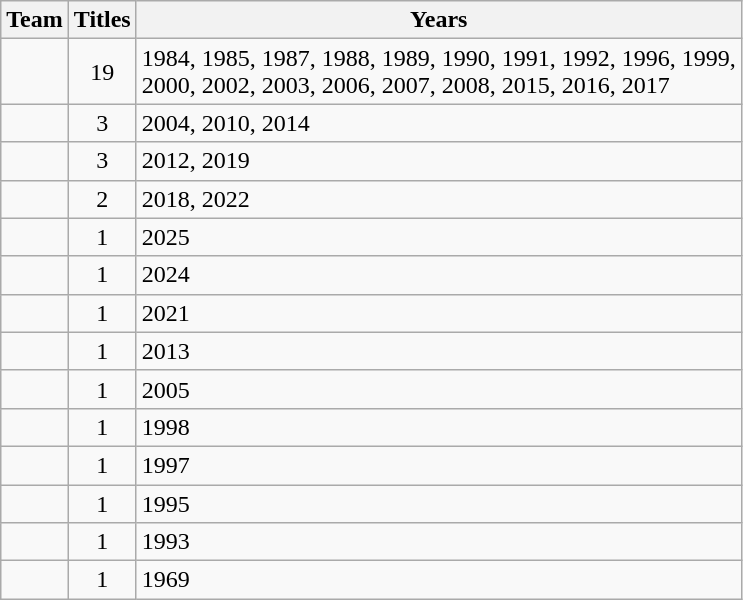<table class="wikitable sortable" style="text-align:center">
<tr>
<th>Team</th>
<th>Titles</th>
<th>Years</th>
</tr>
<tr>
<td style=></td>
<td>19</td>
<td align=left>1984, 1985, 1987, 1988, 1989, 1990, 1991, 1992, 1996, 1999,<br>2000, 2002, 2003, 2006, 2007, 2008, 2015, 2016, 2017</td>
</tr>
<tr>
<td style=></td>
<td>3</td>
<td align=left>2004, 2010, 2014</td>
</tr>
<tr>
<td style=></td>
<td>3</td>
<td align=left>2012, 2019</td>
</tr>
<tr>
<td style=></td>
<td>2</td>
<td align=left>2018, 2022</td>
</tr>
<tr>
<td style=></td>
<td>1</td>
<td align="left">2025</td>
</tr>
<tr>
<td style=></td>
<td>1</td>
<td align=left>2024</td>
</tr>
<tr>
<td style=></td>
<td>1</td>
<td align=left>2021</td>
</tr>
<tr>
<td style=></td>
<td>1</td>
<td align=left>2013</td>
</tr>
<tr>
<td style=></td>
<td>1</td>
<td align=left>2005</td>
</tr>
<tr>
<td style=></td>
<td>1</td>
<td align=left>1998</td>
</tr>
<tr>
<td style=></td>
<td>1</td>
<td align=left>1997</td>
</tr>
<tr>
<td style=></td>
<td>1</td>
<td align=left>1995</td>
</tr>
<tr>
<td style=></td>
<td>1</td>
<td align=left>1993</td>
</tr>
<tr>
<td style=></td>
<td>1</td>
<td align=left>1969</td>
</tr>
</table>
